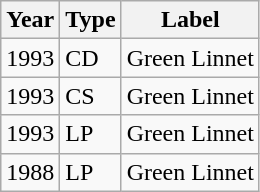<table class="wikitable">
<tr>
<th>Year</th>
<th>Type</th>
<th>Label</th>
</tr>
<tr>
<td>1993</td>
<td>CD</td>
<td>Green Linnet</td>
</tr>
<tr>
<td>1993</td>
<td>CS</td>
<td>Green Linnet</td>
</tr>
<tr>
<td>1993</td>
<td>LP</td>
<td>Green Linnet</td>
</tr>
<tr>
<td>1988</td>
<td>LP</td>
<td>Green Linnet</td>
</tr>
</table>
